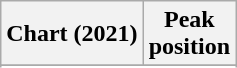<table class="wikitable sortable plainrowheaders" style="text-align:center">
<tr>
<th scope="col">Chart (2021)</th>
<th scope="col">Peak<br>position</th>
</tr>
<tr>
</tr>
<tr>
</tr>
</table>
